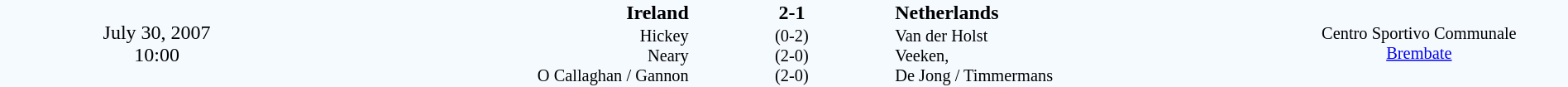<table style="width: 100%; background:#F5FAFF;" cellspacing="0">
<tr>
<td align=center rowspan=3 width=20%>July 30, 2007<br>10:00</td>
</tr>
<tr>
<td width=24% align=right><strong>Ireland</strong></td>
<td align=center width=13%><strong>2-1</strong></td>
<td width=24%><strong>Netherlands</strong></td>
<td style=font-size:85% rowspan=3 valign=middle align=center>Centro Sportivo Communale<br><a href='#'>Brembate</a></td>
</tr>
<tr style=font-size:85%>
<td align=right valign=top>Hickey<br>Neary<br>O Callaghan / Gannon</td>
<td align=center>(0-2)<br>(2-0)<br>(2-0)</td>
<td>Van der Holst<br>Veeken,<br>De Jong / Timmermans</td>
</tr>
</table>
